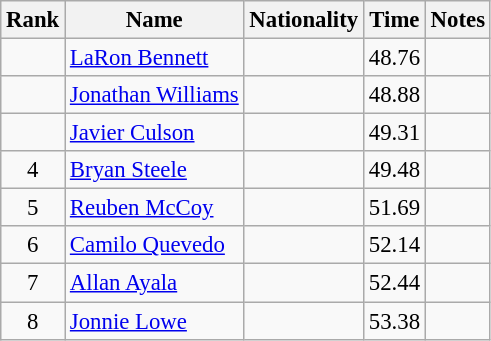<table class="wikitable sortable" style="text-align:center;font-size:95%">
<tr>
<th>Rank</th>
<th>Name</th>
<th>Nationality</th>
<th>Time</th>
<th>Notes</th>
</tr>
<tr>
<td></td>
<td align=left><a href='#'>LaRon Bennett</a></td>
<td align=left></td>
<td>48.76</td>
<td></td>
</tr>
<tr>
<td></td>
<td align=left><a href='#'>Jonathan Williams</a></td>
<td align=left></td>
<td>48.88</td>
<td></td>
</tr>
<tr>
<td></td>
<td align=left><a href='#'>Javier Culson</a></td>
<td align=left></td>
<td>49.31</td>
<td></td>
</tr>
<tr>
<td>4</td>
<td align=left><a href='#'>Bryan Steele</a></td>
<td align=left></td>
<td>49.48</td>
<td></td>
</tr>
<tr>
<td>5</td>
<td align=left><a href='#'>Reuben McCoy</a></td>
<td align=left></td>
<td>51.69</td>
<td></td>
</tr>
<tr>
<td>6</td>
<td align=left><a href='#'>Camilo Quevedo</a></td>
<td align=left></td>
<td>52.14</td>
<td></td>
</tr>
<tr>
<td>7</td>
<td align=left><a href='#'>Allan Ayala</a></td>
<td align=left></td>
<td>52.44</td>
<td></td>
</tr>
<tr>
<td>8</td>
<td align=left><a href='#'>Jonnie Lowe</a></td>
<td align=left></td>
<td>53.38</td>
<td></td>
</tr>
</table>
